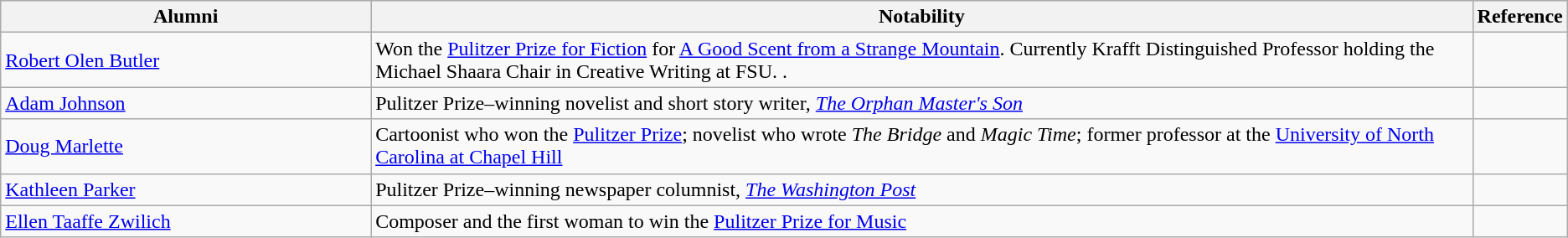<table class="wikitable vertical-align-top">
<tr>
<th style="width:25%;">Alumni</th>
<th style="width:75%;">Notability</th>
<th style="width:*;" class="unsortable">Reference</th>
</tr>
<tr>
<td><a href='#'>Robert Olen Butler</a></td>
<td>Won the <a href='#'>Pulitzer Prize for Fiction</a> for <a href='#'>A Good Scent from a Strange Mountain</a>. Currently Krafft Distinguished Professor holding the Michael Shaara Chair in Creative Writing at FSU. .</td>
</tr>
<tr>
<td><a href='#'>Adam Johnson</a></td>
<td>Pulitzer Prize–winning novelist and short story writer, <em><a href='#'>The Orphan Master's Son</a></em></td>
<td></td>
</tr>
<tr>
<td><a href='#'>Doug Marlette</a></td>
<td>Cartoonist who won the <a href='#'>Pulitzer Prize</a>; novelist who wrote <em>The Bridge</em> and <em>Magic Time</em>; former professor at the <a href='#'>University of North Carolina at Chapel Hill</a></td>
<td></td>
</tr>
<tr>
<td><a href='#'>Kathleen Parker</a></td>
<td>Pulitzer Prize–winning newspaper columnist, <em><a href='#'>The Washington Post</a></em></td>
<td></td>
</tr>
<tr>
<td><a href='#'>Ellen Taaffe Zwilich</a></td>
<td>Composer and the first woman to win the <a href='#'>Pulitzer Prize for Music</a></td>
<td></td>
</tr>
</table>
